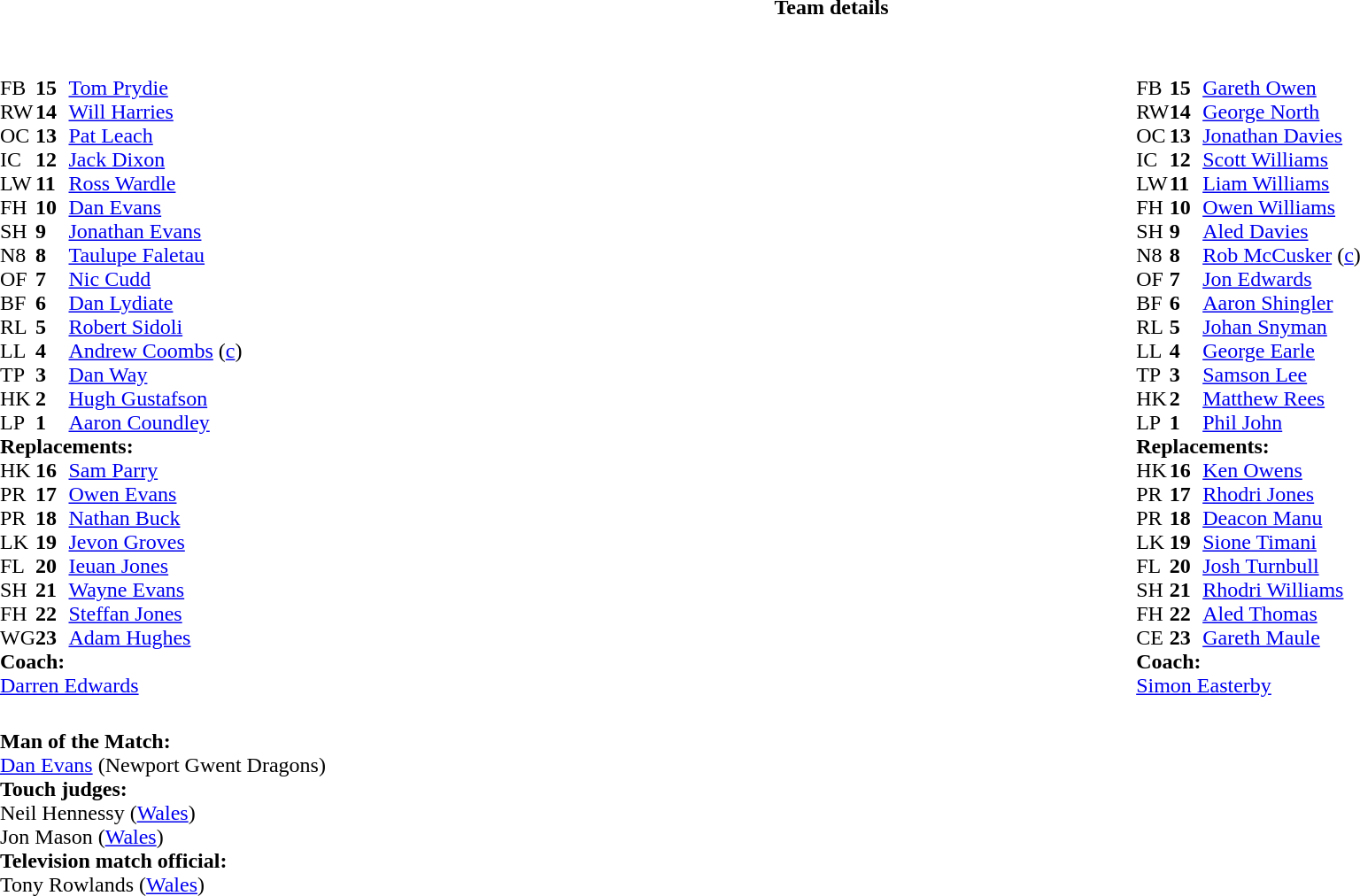<table border="0" width="100%" class="collapsible collapsed">
<tr>
<th>Team details</th>
</tr>
<tr>
<td><br><table width="100%">
<tr>
<td valign="top" width="50%"><br><table style="font-size: 100%" cellspacing="0" cellpadding="0">
<tr>
<th width="25"></th>
<th width="25"></th>
</tr>
<tr>
<td>FB</td>
<td><strong>15</strong></td>
<td> <a href='#'>Tom Prydie</a></td>
</tr>
<tr>
<td>RW</td>
<td><strong>14</strong></td>
<td> <a href='#'>Will Harries</a></td>
</tr>
<tr>
<td>OC</td>
<td><strong>13</strong></td>
<td> <a href='#'>Pat Leach</a></td>
</tr>
<tr>
<td>IC</td>
<td><strong>12</strong></td>
<td> <a href='#'>Jack Dixon</a></td>
</tr>
<tr>
<td>LW</td>
<td><strong>11</strong></td>
<td> <a href='#'>Ross Wardle</a></td>
<td></td>
<td></td>
</tr>
<tr>
<td>FH</td>
<td><strong>10</strong></td>
<td> <a href='#'>Dan Evans</a></td>
</tr>
<tr>
<td>SH</td>
<td><strong>9</strong></td>
<td> <a href='#'>Jonathan Evans</a></td>
</tr>
<tr>
<td>N8</td>
<td><strong>8</strong></td>
<td> <a href='#'>Taulupe Faletau</a></td>
<td></td>
</tr>
<tr>
<td>OF</td>
<td><strong>7</strong></td>
<td> <a href='#'>Nic Cudd</a></td>
</tr>
<tr>
<td>BF</td>
<td><strong>6</strong></td>
<td> <a href='#'>Dan Lydiate</a></td>
<td></td>
<td></td>
</tr>
<tr>
<td>RL</td>
<td><strong>5</strong></td>
<td> <a href='#'>Robert Sidoli</a></td>
<td></td>
<td></td>
</tr>
<tr>
<td>LL</td>
<td><strong>4</strong></td>
<td> <a href='#'>Andrew Coombs</a> (<a href='#'>c</a>)</td>
</tr>
<tr>
<td>TP</td>
<td><strong>3</strong></td>
<td> <a href='#'>Dan Way</a></td>
<td></td>
<td></td>
</tr>
<tr>
<td>HK</td>
<td><strong>2</strong></td>
<td> <a href='#'>Hugh Gustafson</a></td>
<td></td>
<td></td>
</tr>
<tr>
<td>LP</td>
<td><strong>1</strong></td>
<td> <a href='#'>Aaron Coundley</a></td>
<td></td>
<td></td>
</tr>
<tr>
<td colspan=3><strong>Replacements:</strong></td>
</tr>
<tr>
<td>HK</td>
<td><strong>16</strong></td>
<td> <a href='#'>Sam Parry</a></td>
<td></td>
<td></td>
</tr>
<tr>
<td>PR</td>
<td><strong>17</strong></td>
<td> <a href='#'>Owen Evans</a></td>
<td></td>
<td></td>
</tr>
<tr>
<td>PR</td>
<td><strong>18</strong></td>
<td> <a href='#'>Nathan Buck</a></td>
<td></td>
<td></td>
</tr>
<tr>
<td>LK</td>
<td><strong>19</strong></td>
<td> <a href='#'>Jevon Groves</a></td>
<td></td>
<td></td>
</tr>
<tr>
<td>FL</td>
<td><strong>20</strong></td>
<td> <a href='#'>Ieuan Jones</a></td>
<td></td>
<td></td>
</tr>
<tr>
<td>SH</td>
<td><strong>21</strong></td>
<td> <a href='#'>Wayne Evans</a></td>
</tr>
<tr>
<td>FH</td>
<td><strong>22</strong></td>
<td> <a href='#'>Steffan Jones</a></td>
<td></td>
<td></td>
<td></td>
</tr>
<tr>
<td>WG</td>
<td><strong>23</strong></td>
<td> <a href='#'>Adam Hughes</a></td>
<td></td>
<td></td>
<td></td>
</tr>
<tr>
<td colspan=3><strong>Coach:</strong></td>
</tr>
<tr>
<td colspan="4"> <a href='#'>Darren Edwards</a></td>
</tr>
</table>
</td>
<td valign="top" width="50%"><br><table style="font-size: 100%" cellspacing="0" cellpadding="0" align="center">
<tr>
<th width="25"></th>
<th width="25"></th>
</tr>
<tr>
<td>FB</td>
<td><strong>15</strong></td>
<td> <a href='#'>Gareth Owen</a></td>
<td></td>
<td></td>
</tr>
<tr>
<td>RW</td>
<td><strong>14</strong></td>
<td> <a href='#'>George North</a></td>
</tr>
<tr>
<td>OC</td>
<td><strong>13</strong></td>
<td> <a href='#'>Jonathan Davies</a></td>
</tr>
<tr>
<td>IC</td>
<td><strong>12</strong></td>
<td> <a href='#'>Scott Williams</a></td>
</tr>
<tr>
<td>LW</td>
<td><strong>11</strong></td>
<td> <a href='#'>Liam Williams</a></td>
</tr>
<tr>
<td>FH</td>
<td><strong>10</strong></td>
<td> <a href='#'>Owen Williams</a></td>
<td></td>
<td></td>
</tr>
<tr>
<td>SH</td>
<td><strong>9</strong></td>
<td> <a href='#'>Aled Davies</a></td>
<td></td>
<td></td>
</tr>
<tr>
<td>N8</td>
<td><strong>8</strong></td>
<td> <a href='#'>Rob McCusker</a> (<a href='#'>c</a>)</td>
</tr>
<tr>
<td>OF</td>
<td><strong>7</strong></td>
<td> <a href='#'>Jon Edwards</a></td>
<td></td>
<td></td>
</tr>
<tr>
<td>BF</td>
<td><strong>6</strong></td>
<td> <a href='#'>Aaron Shingler</a></td>
</tr>
<tr>
<td>RL</td>
<td><strong>5</strong></td>
<td> <a href='#'>Johan Snyman</a></td>
</tr>
<tr>
<td>LL</td>
<td><strong>4</strong></td>
<td> <a href='#'>George Earle</a></td>
<td></td>
<td></td>
</tr>
<tr>
<td>TP</td>
<td><strong>3</strong></td>
<td> <a href='#'>Samson Lee</a></td>
<td></td>
<td></td>
</tr>
<tr>
<td>HK</td>
<td><strong>2</strong></td>
<td> <a href='#'>Matthew Rees</a></td>
<td></td>
<td></td>
</tr>
<tr>
<td>LP</td>
<td><strong>1</strong></td>
<td> <a href='#'>Phil John</a></td>
<td></td>
<td></td>
</tr>
<tr>
<td colspan=3><strong>Replacements:</strong></td>
</tr>
<tr>
<td>HK</td>
<td><strong>16</strong></td>
<td> <a href='#'>Ken Owens</a></td>
<td></td>
<td></td>
</tr>
<tr>
<td>PR</td>
<td><strong>17</strong></td>
<td> <a href='#'>Rhodri Jones</a></td>
<td></td>
<td></td>
</tr>
<tr>
<td>PR</td>
<td><strong>18</strong></td>
<td> <a href='#'>Deacon Manu</a></td>
<td></td>
<td></td>
</tr>
<tr>
<td>LK</td>
<td><strong>19</strong></td>
<td> <a href='#'>Sione Timani</a></td>
<td></td>
<td></td>
</tr>
<tr>
<td>FL</td>
<td><strong>20</strong></td>
<td> <a href='#'>Josh Turnbull</a></td>
<td></td>
<td></td>
</tr>
<tr>
<td>SH</td>
<td><strong>21</strong></td>
<td> <a href='#'>Rhodri Williams</a></td>
<td></td>
<td></td>
</tr>
<tr>
<td>FH</td>
<td><strong>22</strong></td>
<td> <a href='#'>Aled Thomas</a></td>
<td></td>
<td></td>
</tr>
<tr>
<td>CE</td>
<td><strong>23</strong></td>
<td> <a href='#'>Gareth Maule</a></td>
<td></td>
<td></td>
</tr>
<tr>
<td colspan=3><strong>Coach:</strong></td>
</tr>
<tr>
<td colspan="4"> <a href='#'>Simon Easterby</a></td>
</tr>
</table>
</td>
</tr>
</table>
<table width=100% style="font-size: 100%">
<tr>
<td><br><strong>Man of the Match:</strong>
<br> <a href='#'>Dan Evans</a> (Newport Gwent Dragons)<br><strong>Touch judges:</strong>
<br>Neil Hennessy (<a href='#'>Wales</a>)
<br>Jon Mason (<a href='#'>Wales</a>)
<br><strong>Television match official:</strong>
<br>Tony Rowlands (<a href='#'>Wales</a>)</td>
</tr>
</table>
</td>
</tr>
</table>
